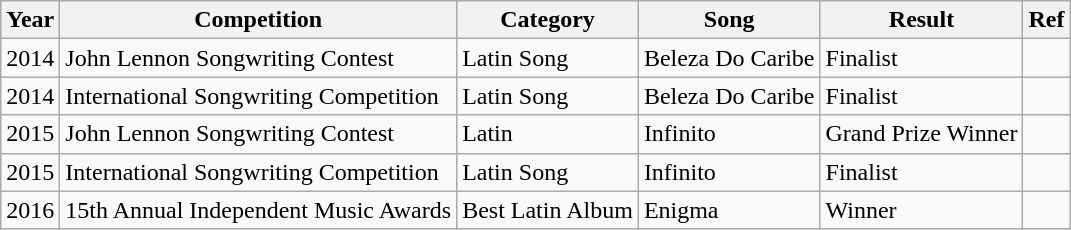<table class="wikitable">
<tr>
<th>Year</th>
<th>Competition</th>
<th>Category</th>
<th>Song</th>
<th>Result</th>
<th>Ref</th>
</tr>
<tr>
<td>2014</td>
<td>John Lennon Songwriting Contest</td>
<td>Latin Song</td>
<td>Beleza Do Caribe</td>
<td>Finalist</td>
<td></td>
</tr>
<tr>
<td>2014</td>
<td>International Songwriting Competition</td>
<td>Latin Song</td>
<td>Beleza Do Caribe</td>
<td>Finalist</td>
<td></td>
</tr>
<tr>
<td>2015</td>
<td>John Lennon Songwriting Contest</td>
<td>Latin</td>
<td>Infinito</td>
<td>Grand Prize Winner</td>
<td></td>
</tr>
<tr>
<td>2015</td>
<td>International Songwriting Competition</td>
<td>Latin Song</td>
<td>Infinito</td>
<td>Finalist</td>
<td></td>
</tr>
<tr>
<td>2016</td>
<td>15th Annual Independent Music Awards</td>
<td>Best Latin Album</td>
<td>Enigma</td>
<td>Winner</td>
<td></td>
</tr>
</table>
